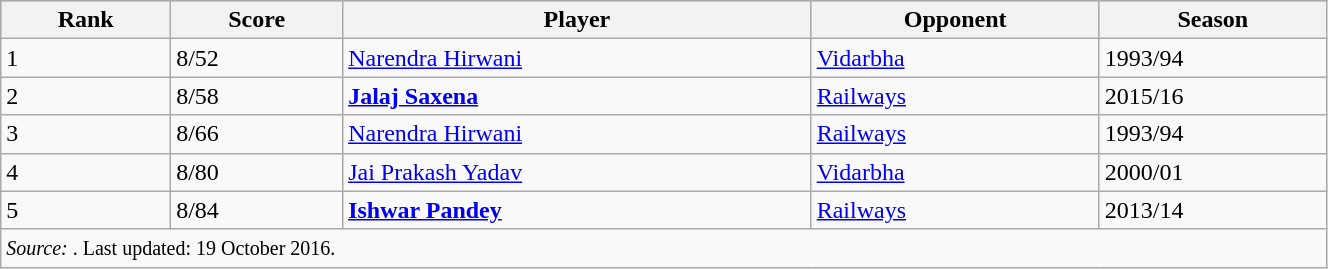<table class="wikitable" width=70%>
<tr bgcolor=#87cefa>
<th>Rank</th>
<th>Score</th>
<th>Player</th>
<th>Opponent</th>
<th>Season</th>
</tr>
<tr>
<td>1</td>
<td>8/52</td>
<td><a href='#'>Narendra Hirwani</a></td>
<td><a href='#'>Vidarbha</a></td>
<td>1993/94</td>
</tr>
<tr>
<td>2</td>
<td>8/58</td>
<td><strong><a href='#'>Jalaj Saxena</a></strong></td>
<td><a href='#'>Railways</a></td>
<td>2015/16</td>
</tr>
<tr>
<td>3</td>
<td>8/66</td>
<td><a href='#'>Narendra Hirwani</a></td>
<td><a href='#'>Railways</a></td>
<td>1993/94</td>
</tr>
<tr>
<td>4</td>
<td>8/80</td>
<td><a href='#'>Jai Prakash Yadav</a></td>
<td><a href='#'>Vidarbha</a></td>
<td>2000/01</td>
</tr>
<tr>
<td>5</td>
<td>8/84</td>
<td><strong><a href='#'>Ishwar Pandey</a></strong></td>
<td><a href='#'>Railways</a></td>
<td>2013/14</td>
</tr>
<tr>
<td colspan=5><small><em>Source: </em>. Last updated: 19 October 2016.</small></td>
</tr>
</table>
